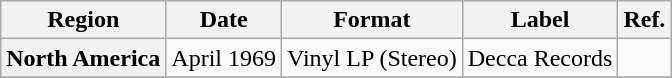<table class="wikitable plainrowheaders">
<tr>
<th scope="col">Region</th>
<th scope="col">Date</th>
<th scope="col">Format</th>
<th scope="col">Label</th>
<th scope="col">Ref.</th>
</tr>
<tr>
<th scope="row">North America</th>
<td>April 1969</td>
<td>Vinyl LP (Stereo)</td>
<td>Decca Records</td>
<td></td>
</tr>
<tr>
</tr>
</table>
